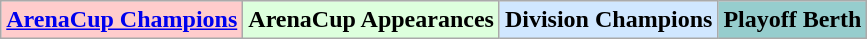<table class="wikitable">
<tr>
<td bgcolor="#FFCCCC"><strong><a href='#'>ArenaCup Champions</a></strong></td>
<td bgcolor="#DDFFDD"><strong>ArenaCup Appearances</strong></td>
<td bgcolor="#D0E7FF"><strong>Division Champions</strong></td>
<td bgcolor="#96CDCD"><strong>Playoff Berth</strong></td>
</tr>
</table>
